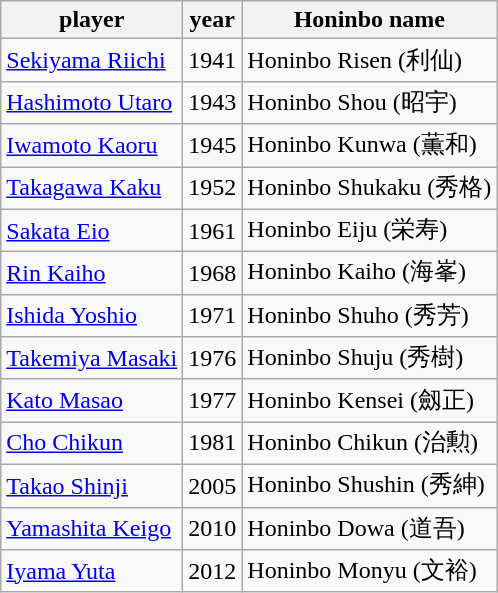<table class="wikitable">
<tr>
<th>player</th>
<th>year</th>
<th>Honinbo name</th>
</tr>
<tr>
<td><a href='#'>Sekiyama Riichi</a></td>
<td>1941</td>
<td>Honinbo Risen (利仙)</td>
</tr>
<tr>
<td><a href='#'>Hashimoto Utaro</a></td>
<td>1943</td>
<td>Honinbo Shou (昭宇)</td>
</tr>
<tr>
<td><a href='#'>Iwamoto Kaoru</a></td>
<td>1945</td>
<td>Honinbo Kunwa (薫和)</td>
</tr>
<tr>
<td><a href='#'>Takagawa Kaku</a></td>
<td>1952</td>
<td>Honinbo Shukaku (秀格)</td>
</tr>
<tr>
<td><a href='#'>Sakata Eio</a></td>
<td>1961</td>
<td>Honinbo Eiju (栄寿)</td>
</tr>
<tr>
<td><a href='#'>Rin Kaiho</a></td>
<td>1968</td>
<td>Honinbo Kaiho (海峯)</td>
</tr>
<tr>
<td><a href='#'>Ishida Yoshio</a></td>
<td>1971</td>
<td>Honinbo Shuho (秀芳)</td>
</tr>
<tr>
<td><a href='#'>Takemiya Masaki</a></td>
<td>1976</td>
<td>Honinbo Shuju (秀樹)</td>
</tr>
<tr>
<td><a href='#'>Kato Masao</a></td>
<td>1977</td>
<td>Honinbo Kensei (劔正)</td>
</tr>
<tr>
<td><a href='#'>Cho Chikun</a></td>
<td>1981</td>
<td>Honinbo Chikun (治勲)</td>
</tr>
<tr>
<td><a href='#'>Takao Shinji</a></td>
<td>2005</td>
<td>Honinbo Shushin (秀紳)</td>
</tr>
<tr>
<td><a href='#'>Yamashita Keigo</a></td>
<td>2010</td>
<td>Honinbo Dowa (道吾)</td>
</tr>
<tr>
<td><a href='#'>Iyama Yuta</a></td>
<td>2012</td>
<td>Honinbo Monyu (文裕)</td>
</tr>
</table>
